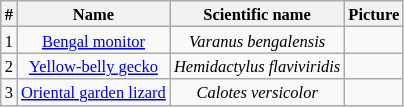<table class="wikitable" style="text-align: center; width=25%; font-size: 11px">
<tr>
<th>#</th>
<th>Name</th>
<th>Scientific name</th>
<th>Picture</th>
</tr>
<tr>
<td>1</td>
<td><a href='#'>Bengal monitor</a></td>
<td><em>Varanus bengalensis</em></td>
<td></td>
</tr>
<tr>
<td>2</td>
<td><a href='#'>Yellow-belly gecko</a></td>
<td><em>Hemidactylus flaviviridis</em></td>
<td></td>
</tr>
<tr>
<td>3</td>
<td><a href='#'>Oriental garden lizard</a></td>
<td><em>Calotes versicolor</em></td>
<td></td>
</tr>
</table>
